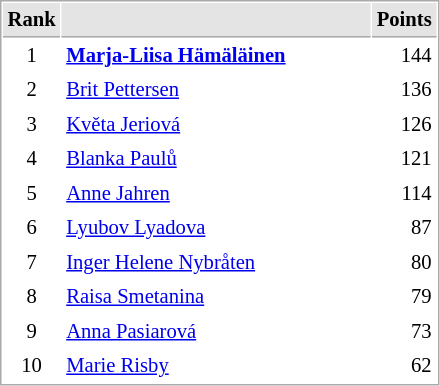<table cellspacing="1" cellpadding="3" style="border:1px solid #AAAAAA;font-size:86%">
<tr style="background-color: #E4E4E4;">
<th style="border-bottom:1px solid #AAAAAA" width=10>Rank</th>
<th style="border-bottom:1px solid #AAAAAA" width=200></th>
<th style="border-bottom:1px solid #AAAAAA" width=20 align=right>Points</th>
</tr>
<tr>
<td align=center>1</td>
<td> <strong><a href='#'>Marja-Liisa Hämäläinen</a></strong></td>
<td align=right>144</td>
</tr>
<tr>
<td align=center>2</td>
<td> <a href='#'>Brit Pettersen</a></td>
<td align=right>136</td>
</tr>
<tr>
<td align=center>3</td>
<td> <a href='#'>Květa Jeriová</a></td>
<td align=right>126</td>
</tr>
<tr>
<td align=center>4</td>
<td> <a href='#'>Blanka Paulů</a></td>
<td align=right>121</td>
</tr>
<tr>
<td align=center>5</td>
<td> <a href='#'>Anne Jahren</a></td>
<td align=right>114</td>
</tr>
<tr>
<td align=center>6</td>
<td> <a href='#'>Lyubov Lyadova</a></td>
<td align=right>87</td>
</tr>
<tr>
<td align=center>7</td>
<td> <a href='#'>Inger Helene Nybråten</a></td>
<td align=right>80</td>
</tr>
<tr>
<td align=center>8</td>
<td> <a href='#'>Raisa Smetanina</a></td>
<td align=right>79</td>
</tr>
<tr>
<td align=center>9</td>
<td> <a href='#'>Anna Pasiarová</a></td>
<td align=right>73</td>
</tr>
<tr>
<td align=center>10</td>
<td> <a href='#'>Marie Risby</a></td>
<td align=right>62</td>
</tr>
</table>
